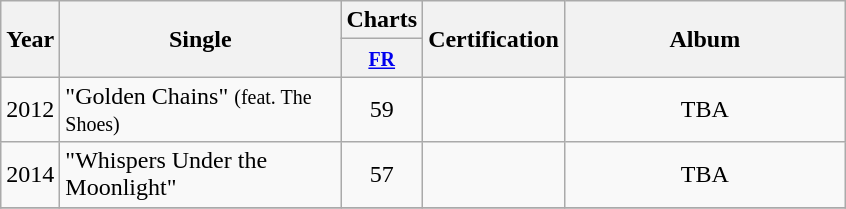<table class="wikitable">
<tr>
<th align="center" rowspan="2">Year</th>
<th align="center" rowspan="2" width="180">Single</th>
<th align="center" colspan="1">Charts</th>
<th align="center" rowspan="2" width="70">Certification</th>
<th align="center" rowspan="2" width="180">Album</th>
</tr>
<tr>
<th width="20"><small><a href='#'>FR</a></small><br></th>
</tr>
<tr>
<td align="center" rowspan="1">2012</td>
<td>"Golden Chains" <small>(feat. The Shoes)</small></td>
<td align="center">59</td>
<td align="center"></td>
<td align="center" rowspan="1">TBA</td>
</tr>
<tr>
<td align="center" rowspan="1">2014</td>
<td>"Whispers Under the Moonlight"</td>
<td align="center">57</td>
<td align="center"></td>
<td align="center" rowspan="1">TBA</td>
</tr>
<tr>
</tr>
</table>
